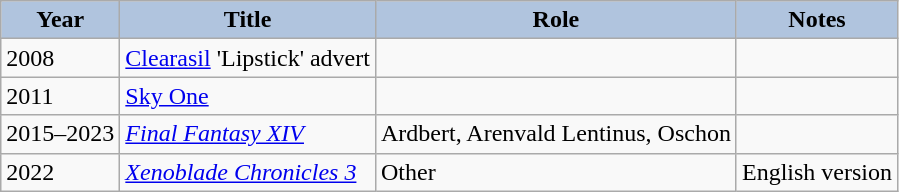<table class="wikitable">
<tr style="text-align:center;">
<th style="background:#B0C4DE;">Year</th>
<th style="background:#B0C4DE;">Title</th>
<th style="background:#B0C4DE;">Role</th>
<th style="background:#B0C4DE;">Notes</th>
</tr>
<tr>
<td>2008</td>
<td><a href='#'>Clearasil</a> 'Lipstick' advert</td>
<td></td>
<td></td>
</tr>
<tr>
<td>2011</td>
<td><a href='#'>Sky One</a></td>
<td></td>
<td></td>
</tr>
<tr>
<td>2015–2023</td>
<td><em><a href='#'>Final Fantasy XIV</a></em></td>
<td>Ardbert, Arenvald Lentinus, Oschon</td>
<td></td>
</tr>
<tr>
<td>2022</td>
<td><em><a href='#'>Xenoblade Chronicles 3</a></em></td>
<td>Other</td>
<td>English version</td>
</tr>
</table>
